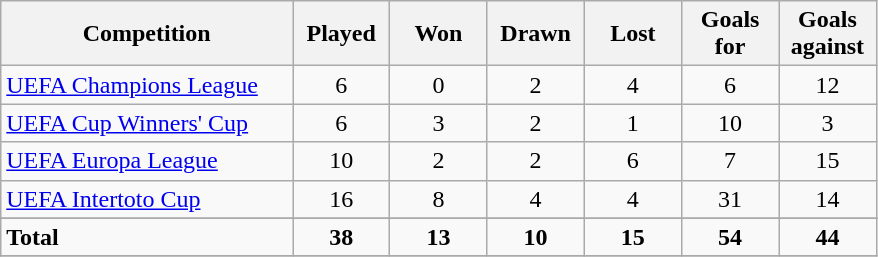<table class="sortable wikitable">
<tr>
<th width=30%>Competition</th>
<th width=10%>Played</th>
<th width=10%>Won</th>
<th width=10%>Drawn</th>
<th width=10%>Lost</th>
<th width=10%>Goals<br>for</th>
<th width=10%>Goals<br>against</th>
</tr>
<tr>
<td><a href='#'>UEFA Champions League</a></td>
<td align=center>6</td>
<td align=center>0</td>
<td align=center>2</td>
<td align=center>4</td>
<td align=center>6</td>
<td align=center>12</td>
</tr>
<tr>
<td><a href='#'>UEFA Cup Winners' Cup</a></td>
<td align=center>6</td>
<td align=center>3</td>
<td align=center>2</td>
<td align=center>1</td>
<td align=center>10</td>
<td align=center>3</td>
</tr>
<tr>
<td><a href='#'>UEFA Europa League</a></td>
<td align=center>10</td>
<td align=center>2</td>
<td align=center>2</td>
<td align=center>6</td>
<td align=center>7</td>
<td align=center>15</td>
</tr>
<tr>
<td><a href='#'>UEFA Intertoto Cup</a></td>
<td align=center>16</td>
<td align=center>8</td>
<td align=center>4</td>
<td align=center>4</td>
<td align=center>31</td>
<td align=center>14</td>
</tr>
<tr>
</tr>
<tr class="sortbottom">
<td><strong>Total</strong></td>
<td align=center><strong>38</strong></td>
<td align=center><strong>13</strong></td>
<td align=center><strong>10</strong></td>
<td align=center><strong>15</strong></td>
<td align=center><strong>54</strong></td>
<td align=center><strong>44</strong></td>
</tr>
<tr>
</tr>
</table>
